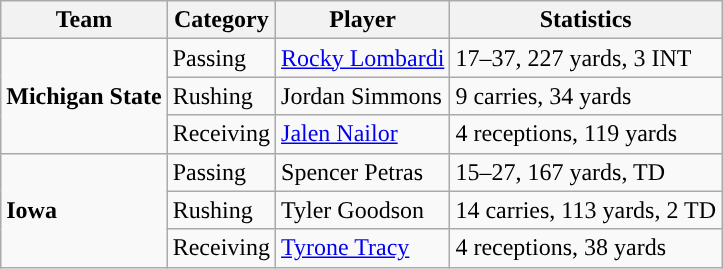<table class="wikitable" style="float: left;">
<tr>
<th>Team</th>
<th>Category</th>
<th>Player</th>
<th>Statistics</th>
</tr>
<tr>
<td rowspan=3><strong>Michigan State</strong></td>
<td>Passing</td>
<td><a href='#'>Rocky Lombardi</a></td>
<td>17–37, 227 yards, 3 INT</td>
</tr>
<tr>
<td>Rushing</td>
<td>Jordan Simmons</td>
<td>9 carries, 34 yards</td>
</tr>
<tr>
<td>Receiving</td>
<td><a href='#'>Jalen Nailor</a></td>
<td>4 receptions, 119 yards</td>
</tr>
<tr>
<td rowspan=3><strong>Iowa</strong></td>
<td>Passing</td>
<td>Spencer Petras</td>
<td>15–27, 167 yards, TD</td>
</tr>
<tr>
<td>Rushing</td>
<td>Tyler Goodson</td>
<td>14 carries, 113 yards, 2 TD</td>
</tr>
<tr>
<td>Receiving</td>
<td><a href='#'>Tyrone Tracy</a></td>
<td>4 receptions, 38 yards</td>
</tr>
</table>
